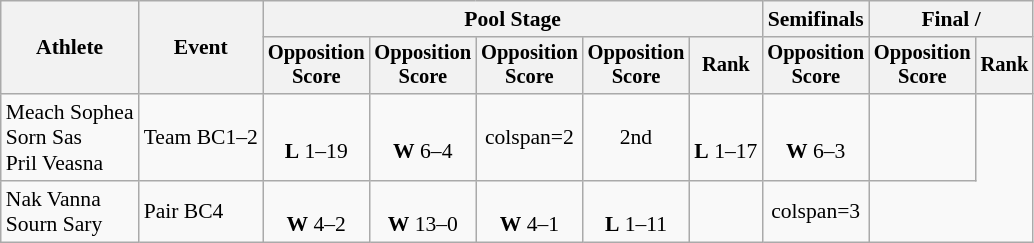<table class="wikitable" style="font-size:90%">
<tr>
<th rowspan=2>Athlete</th>
<th rowspan=2>Event</th>
<th colspan=5>Pool Stage</th>
<th>Semifinals</th>
<th colspan=2>Final / </th>
</tr>
<tr style="font-size:95%">
<th>Opposition<br>Score</th>
<th>Opposition<br>Score</th>
<th>Opposition<br>Score</th>
<th>Opposition<br>Score</th>
<th>Rank</th>
<th>Opposition<br>Score</th>
<th>Opposition<br>Score</th>
<th>Rank</th>
</tr>
<tr style="text-align:center">
<td style="text-align:left">Meach Sophea<br>Sorn Sas<br>Pril Veasna</td>
<td style="text-align:left">Team BC1–2</td>
<td><br><strong>L</strong> 1–19</td>
<td><br><strong>W</strong> 6–4</td>
<td>colspan=2 </td>
<td>2nd</td>
<td><br><strong>L</strong> 1–17</td>
<td><br><strong>W</strong> 6–3</td>
<td></td>
</tr>
<tr style="text-align:center">
<td style="text-align:left">Nak Vanna<br>Sourn Sary</td>
<td style="text-align:left">Pair BC4</td>
<td><br><strong>W</strong> 4–2</td>
<td><br><strong>W</strong> 13–0</td>
<td><br><strong>W</strong> 4–1</td>
<td><br><strong>L</strong> 1–11</td>
<td></td>
<td>colspan=3 </td>
</tr>
</table>
